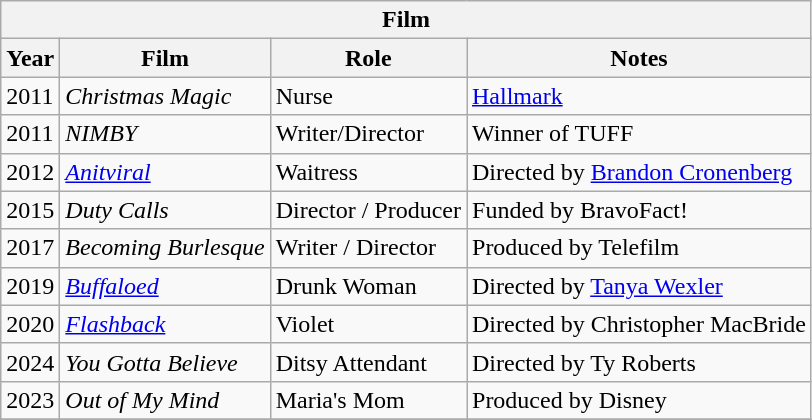<table class="wikitable">
<tr>
<th colspan="4">Film</th>
</tr>
<tr>
<th>Year</th>
<th>Film</th>
<th>Role</th>
<th>Notes</th>
</tr>
<tr>
<td>2011</td>
<td><em>Christmas Magic</em></td>
<td>Nurse</td>
<td><a href='#'>Hallmark</a></td>
</tr>
<tr>
<td>2011</td>
<td><em>NIMBY</em></td>
<td>Writer/Director</td>
<td>Winner of TUFF</td>
</tr>
<tr>
<td>2012</td>
<td><a href='#'><em>Anitviral</em></a></td>
<td>Waitress</td>
<td>Directed by <a href='#'>Brandon Cronenberg</a></td>
</tr>
<tr>
<td>2015</td>
<td><em>Duty Calls</em></td>
<td>Director / Producer</td>
<td>Funded by BravoFact!</td>
</tr>
<tr>
<td>2017</td>
<td><em>Becoming Burlesque</em></td>
<td>Writer / Director</td>
<td>Produced by Telefilm</td>
</tr>
<tr>
<td>2019</td>
<td><em><a href='#'>Buffaloed</a></em></td>
<td>Drunk Woman</td>
<td>Directed by <a href='#'>Tanya Wexler</a></td>
</tr>
<tr>
<td>2020</td>
<td><em><a href='#'>Flashback</a></em></td>
<td>Violet</td>
<td>Directed by Christopher MacBride</td>
</tr>
<tr>
<td>2024</td>
<td><em>You Gotta Believe</em></td>
<td>Ditsy Attendant</td>
<td>Directed by Ty Roberts</td>
</tr>
<tr>
<td>2023</td>
<td><em>Out of My Mind</em></td>
<td>Maria's Mom</td>
<td>Produced by Disney</td>
</tr>
<tr>
</tr>
</table>
